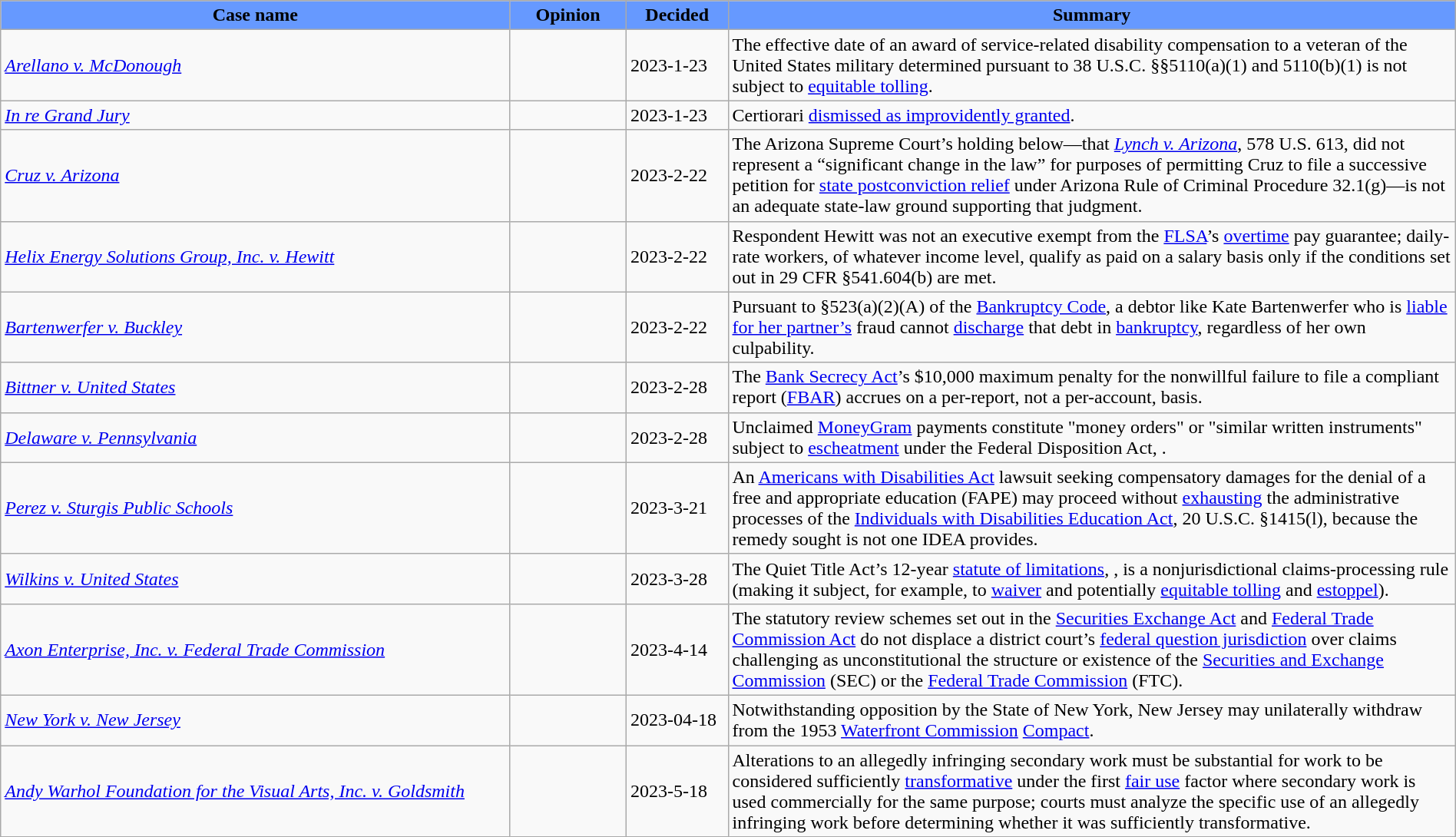<table class="wikitable" style="margin:auto;width:100%">
<tr>
<th style="background:#69f;">Case name</th>
<th style="background:#69f; width:8%;">Opinion</th>
<th style="background:#69f; width:7%;">Decided</th>
<th style="background:#69f; width:50%;">Summary</th>
</tr>
<tr>
<td><em><a href='#'>Arellano v. McDonough</a></em></td>
<td></td>
<td>2023-1-23</td>
<td>The effective date of an award of service-related disability compensation to a veteran of the United States military determined pursuant to 38 U.S.C. §§5110(a)(1) and 5110(b)(1) is not subject to <a href='#'>equitable tolling</a>.</td>
</tr>
<tr>
<td><em><a href='#'>In re Grand Jury</a></em></td>
<td></td>
<td>2023-1-23</td>
<td>Certiorari <a href='#'>dismissed as improvidently granted</a>.</td>
</tr>
<tr>
<td><em><a href='#'>Cruz v. Arizona</a></em></td>
<td></td>
<td>2023-2-22</td>
<td>The Arizona Supreme Court’s holding below—that <em><a href='#'>Lynch v. Arizona</a></em>, 578 U.S. 613, did not represent a “significant change in the law” for purposes of permitting Cruz to file a successive petition for <a href='#'>state postconviction relief</a> under Arizona Rule of Criminal Procedure 32.1(g)—is not an adequate state-law ground supporting that judgment.</td>
</tr>
<tr>
<td><em><a href='#'>Helix Energy Solutions Group, Inc. v. Hewitt</a></em></td>
<td></td>
<td>2023-2-22</td>
<td>Respondent Hewitt was not an executive exempt from the <a href='#'>FLSA</a>’s <a href='#'>overtime</a> pay guarantee; daily-rate workers, of whatever income level, qualify as paid on a salary basis only if the conditions set out in 29 CFR §541.604(b) are met.</td>
</tr>
<tr>
<td><em><a href='#'>Bartenwerfer v. Buckley</a></em></td>
<td></td>
<td>2023-2-22</td>
<td>Pursuant to §523(a)(2)(A) of the <a href='#'>Bankruptcy Code</a>, a debtor like Kate Bartenwerfer who is <a href='#'>liable for her partner’s</a> fraud cannot <a href='#'>discharge</a> that debt in <a href='#'>bankruptcy</a>, regardless of her own culpability.</td>
</tr>
<tr>
<td><em><a href='#'>Bittner v. United States</a></em></td>
<td></td>
<td>2023-2-28</td>
<td>The <a href='#'>Bank Secrecy Act</a>’s $10,000 maximum penalty for the nonwillful failure to file a compliant report (<a href='#'>FBAR</a>) accrues on a per-report, not a per-account, basis.</td>
</tr>
<tr>
<td><em><a href='#'>Delaware v. Pennsylvania</a></em></td>
<td></td>
<td>2023-2-28</td>
<td>Unclaimed <a href='#'>MoneyGram</a> payments constitute "money orders" or "similar written instruments" subject to <a href='#'>escheatment</a> under the Federal Disposition Act, .</td>
</tr>
<tr>
<td><em><a href='#'>Perez v. Sturgis Public Schools</a></em></td>
<td></td>
<td>2023-3-21</td>
<td>An <a href='#'>Americans with Disabilities Act</a> lawsuit seeking compensatory damages for the denial of a free and appropriate education (FAPE) may proceed without <a href='#'>exhausting</a> the administrative processes of the <a href='#'>Individuals with Disabilities Education Act</a>, 20 U.S.C. §1415(l), because the remedy sought is not one IDEA provides.</td>
</tr>
<tr>
<td><em><a href='#'>Wilkins v. United States</a></em></td>
<td></td>
<td>2023-3-28</td>
<td>The Quiet Title Act’s 12-year <a href='#'>statute of limitations</a>, , is a nonjurisdictional claims-processing rule (making it subject, for example, to <a href='#'>waiver</a> and potentially <a href='#'>equitable tolling</a> and <a href='#'>estoppel</a>).</td>
</tr>
<tr>
<td><em><a href='#'>Axon Enterprise, Inc. v. Federal Trade Commission</a></em></td>
<td></td>
<td>2023-4-14</td>
<td>The statutory review schemes set out in the <a href='#'>Securities Exchange Act</a> and <a href='#'>Federal Trade Commission Act</a> do not displace a district court’s <a href='#'>federal question jurisdiction</a> over claims challenging as unconstitutional the structure or existence of the <a href='#'>Securities and Exchange Commission</a> (SEC) or the <a href='#'>Federal Trade Commission</a> (FTC).</td>
</tr>
<tr>
<td><em><a href='#'>New York v. New Jersey</a></em></td>
<td></td>
<td>2023-04-18</td>
<td>Notwithstanding opposition by the State of New York, New Jersey may unilaterally withdraw from the 1953 <a href='#'>Waterfront Commission</a> <a href='#'>Compact</a>.</td>
</tr>
<tr>
<td><em><a href='#'>Andy Warhol Foundation for the Visual Arts, Inc. v. Goldsmith</a></em></td>
<td></td>
<td>2023-5-18</td>
<td>Alterations to an allegedly infringing secondary work must be substantial for work to be considered sufficiently <a href='#'>transformative</a> under the first <a href='#'>fair use</a> factor where secondary work is used commercially for the same purpose; courts must analyze the specific use of an allegedly infringing work before determining whether it was sufficiently transformative.</td>
</tr>
</table>
